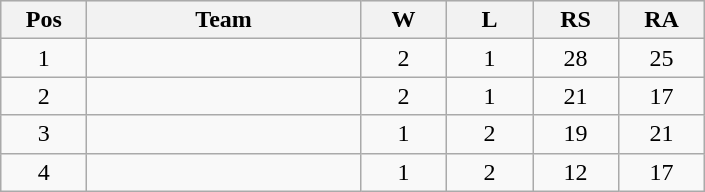<table class="wikitable gauche" style="text-align:center">
<tr bgcolor="e5e5e5">
<th width="50">Pos</th>
<th width="175">Team</th>
<th width="50">W</th>
<th width="50">L</th>
<th width="50">RS</th>
<th width="50">RA</th>
</tr>
<tr>
<td>1</td>
<td align=left></td>
<td>2</td>
<td>1</td>
<td>28</td>
<td>25</td>
</tr>
<tr>
<td>2</td>
<td align=left></td>
<td>2</td>
<td>1</td>
<td>21</td>
<td>17</td>
</tr>
<tr>
<td>3</td>
<td align=left></td>
<td>1</td>
<td>2</td>
<td>19</td>
<td>21</td>
</tr>
<tr>
<td>4</td>
<td align=left></td>
<td>1</td>
<td>2</td>
<td>12</td>
<td>17</td>
</tr>
</table>
